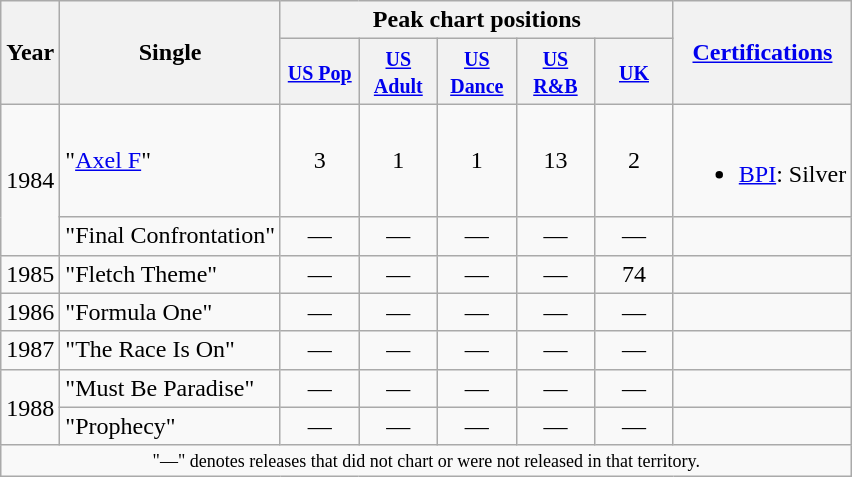<table class="wikitable">
<tr>
<th scope="col" rowspan="2">Year</th>
<th scope="col" rowspan="2">Single</th>
<th scope="col" colspan="5">Peak chart positions</th>
<th scope="col" rowspan="2"><a href='#'>Certifications</a></th>
</tr>
<tr>
<th style="width:45px;"><small><a href='#'>US Pop</a></small><br></th>
<th style="width:45px;"><small><a href='#'>US Adult</a></small><br></th>
<th style="width:45px;"><small><a href='#'>US Dance</a></small><br></th>
<th style="width:45px;"><small><a href='#'>US R&B</a></small><br></th>
<th style="width:45px;"><small><a href='#'>UK</a></small><br></th>
</tr>
<tr>
<td rowspan="2">1984</td>
<td>"<a href='#'>Axel F</a>"</td>
<td align=center>3</td>
<td align=center>1</td>
<td align=center>1</td>
<td align=center>13</td>
<td align=center>2</td>
<td><br><ul><li><a href='#'>BPI</a>: Silver</li></ul></td>
</tr>
<tr>
<td>"Final Confrontation"</td>
<td align=center>―</td>
<td align=center>―</td>
<td align=center>―</td>
<td align=center>―</td>
<td align=center>―</td>
<td></td>
</tr>
<tr>
<td>1985</td>
<td>"Fletch Theme"</td>
<td align=center>―</td>
<td align=center>―</td>
<td align=center>―</td>
<td align=center>―</td>
<td align=center>74</td>
<td></td>
</tr>
<tr>
<td>1986</td>
<td>"Formula One"</td>
<td align=center>―</td>
<td align=center>―</td>
<td align=center>―</td>
<td align=center>―</td>
<td align=center>―</td>
<td></td>
</tr>
<tr>
<td>1987</td>
<td>"The Race Is On"</td>
<td align=center>―</td>
<td align=center>―</td>
<td align=center>―</td>
<td align=center>―</td>
<td align=center>―</td>
<td></td>
</tr>
<tr>
<td rowspan="2">1988</td>
<td>"Must Be Paradise"</td>
<td align=center>―</td>
<td align=center>―</td>
<td align=center>―</td>
<td align=center>―</td>
<td align=center>―</td>
<td></td>
</tr>
<tr>
<td>"Prophecy"</td>
<td align=center>―</td>
<td align=center>―</td>
<td align=center>―</td>
<td align=center>―</td>
<td align=center>―</td>
<td></td>
</tr>
<tr>
<td colspan="8" style="text-align:center; font-size:9pt;">"—" denotes releases that did not chart or were not released in that territory.</td>
</tr>
</table>
